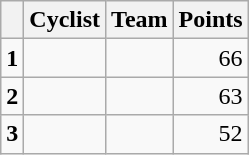<table class="wikitable">
<tr>
<th></th>
<th>Cyclist</th>
<th>Team</th>
<th>Points</th>
</tr>
<tr>
<td><strong>1</strong></td>
<td></td>
<td></td>
<td align=right>66</td>
</tr>
<tr>
<td><strong>2</strong></td>
<td></td>
<td></td>
<td align=right>63</td>
</tr>
<tr>
<td><strong>3</strong></td>
<td></td>
<td></td>
<td align=right>52</td>
</tr>
</table>
